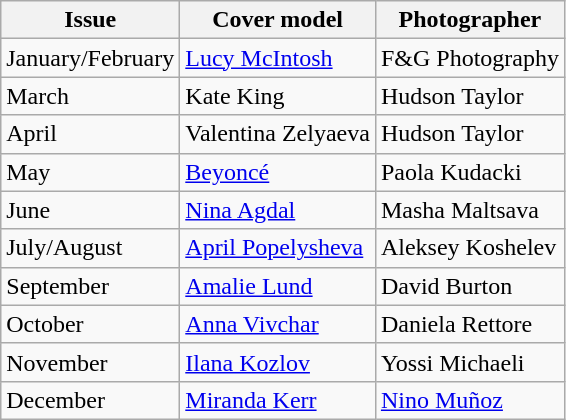<table class="sortable wikitable">
<tr>
<th>Issue</th>
<th>Cover model</th>
<th>Photographer</th>
</tr>
<tr>
<td>January/February</td>
<td><a href='#'>Lucy McIntosh</a></td>
<td>F&G Photography</td>
</tr>
<tr>
<td>March</td>
<td>Kate King</td>
<td>Hudson Taylor</td>
</tr>
<tr>
<td>April</td>
<td>Valentina Zelyaeva</td>
<td>Hudson Taylor</td>
</tr>
<tr>
<td>May</td>
<td><a href='#'>Beyoncé</a></td>
<td>Paola Kudacki</td>
</tr>
<tr>
<td>June</td>
<td><a href='#'>Nina Agdal</a></td>
<td>Masha Maltsava</td>
</tr>
<tr>
<td>July/August</td>
<td><a href='#'>April Popelysheva</a></td>
<td>Aleksey Koshelev</td>
</tr>
<tr>
<td>September</td>
<td><a href='#'>Amalie Lund</a></td>
<td>David Burton</td>
</tr>
<tr>
<td>October</td>
<td><a href='#'>Anna Vivchar</a></td>
<td>Daniela Rettore</td>
</tr>
<tr>
<td>November</td>
<td><a href='#'>Ilana Kozlov</a></td>
<td>Yossi Michaeli</td>
</tr>
<tr>
<td>December</td>
<td><a href='#'>Miranda Kerr</a></td>
<td><a href='#'>Nino Muñoz</a></td>
</tr>
</table>
